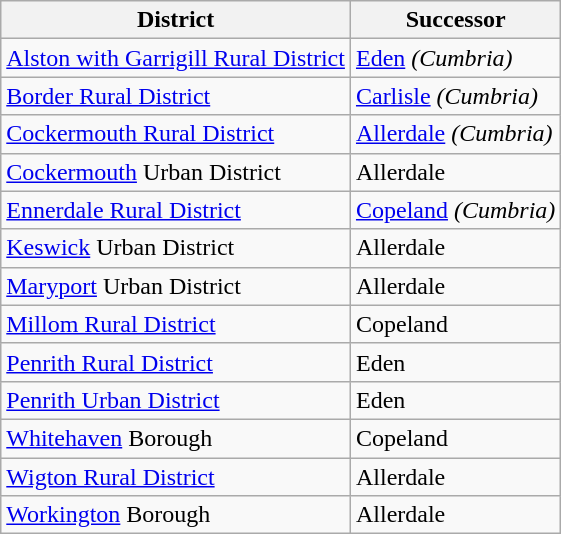<table class="wikitable">
<tr>
<th>District</th>
<th>Successor</th>
</tr>
<tr>
<td><a href='#'>Alston with Garrigill Rural District</a></td>
<td><a href='#'>Eden</a> <em>(Cumbria)</em></td>
</tr>
<tr>
<td><a href='#'>Border Rural District</a></td>
<td><a href='#'>Carlisle</a> <em>(Cumbria)</em></td>
</tr>
<tr>
<td><a href='#'>Cockermouth Rural District</a></td>
<td><a href='#'>Allerdale</a> <em>(Cumbria)</em></td>
</tr>
<tr>
<td><a href='#'>Cockermouth</a> Urban District</td>
<td>Allerdale</td>
</tr>
<tr>
<td><a href='#'>Ennerdale Rural District</a></td>
<td><a href='#'>Copeland</a> <em>(Cumbria)</em></td>
</tr>
<tr>
<td><a href='#'>Keswick</a> Urban District</td>
<td>Allerdale</td>
</tr>
<tr>
<td><a href='#'>Maryport</a> Urban District</td>
<td>Allerdale</td>
</tr>
<tr>
<td><a href='#'>Millom Rural District</a></td>
<td>Copeland</td>
</tr>
<tr>
<td><a href='#'>Penrith Rural District</a></td>
<td>Eden</td>
</tr>
<tr>
<td><a href='#'>Penrith Urban District</a></td>
<td>Eden</td>
</tr>
<tr>
<td><a href='#'>Whitehaven</a> Borough</td>
<td>Copeland</td>
</tr>
<tr>
<td><a href='#'>Wigton Rural District</a></td>
<td>Allerdale</td>
</tr>
<tr>
<td><a href='#'>Workington</a> Borough</td>
<td>Allerdale</td>
</tr>
</table>
